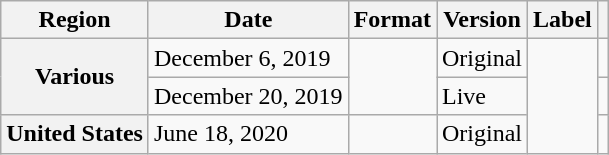<table class="wikitable plainrowheaders">
<tr>
<th>Region</th>
<th>Date</th>
<th>Format</th>
<th>Version</th>
<th>Label</th>
<th></th>
</tr>
<tr>
<th rowspan="2" scope="row">Various</th>
<td>December 6, 2019</td>
<td rowspan="2"></td>
<td>Original</td>
<td rowspan="3"></td>
<td></td>
</tr>
<tr>
<td>December 20, 2019</td>
<td>Live</td>
<td></td>
</tr>
<tr>
<th scope="row">United States</th>
<td>June 18, 2020</td>
<td></td>
<td>Original</td>
<td style="text-align:center;"></td>
</tr>
</table>
